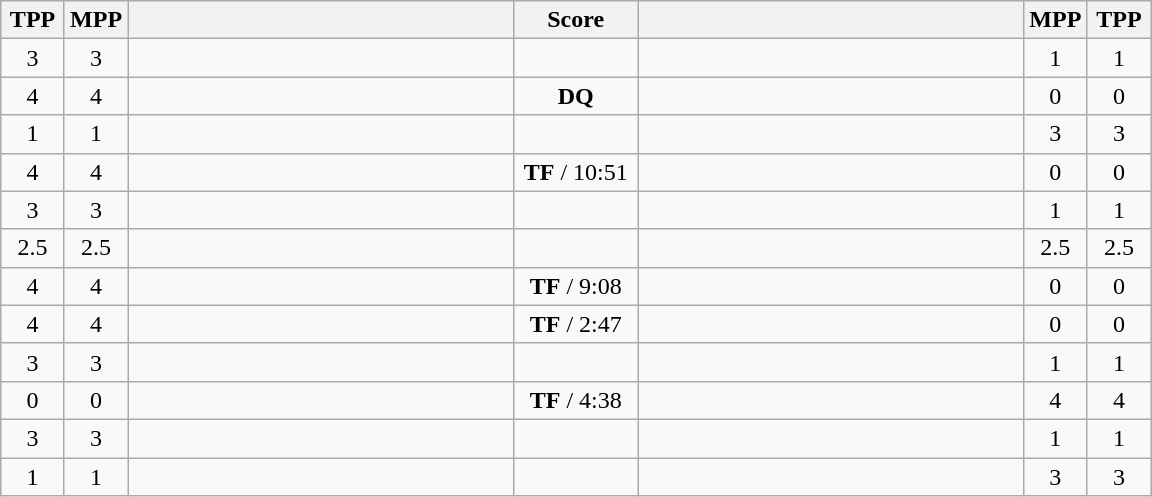<table class="wikitable" style="text-align: center;" |>
<tr>
<th width="35">TPP</th>
<th width="35">MPP</th>
<th width="250"></th>
<th width="75">Score</th>
<th width="250"></th>
<th width="35">MPP</th>
<th width="35">TPP</th>
</tr>
<tr>
<td>3</td>
<td>3</td>
<td style="text-align:left;"></td>
<td></td>
<td style="text-align:left;"><strong></strong></td>
<td>1</td>
<td>1</td>
</tr>
<tr>
<td>4</td>
<td>4</td>
<td style="text-align:left;"></td>
<td><strong>DQ</strong></td>
<td style="text-align:left;"><strong></strong></td>
<td>0</td>
<td>0</td>
</tr>
<tr>
<td>1</td>
<td>1</td>
<td style="text-align:left;"><strong></strong></td>
<td></td>
<td style="text-align:left;"></td>
<td>3</td>
<td>3</td>
</tr>
<tr>
<td>4</td>
<td>4</td>
<td style="text-align:left;"></td>
<td><strong>TF</strong> / 10:51</td>
<td style="text-align:left;"><strong></strong></td>
<td>0</td>
<td>0</td>
</tr>
<tr>
<td>3</td>
<td>3</td>
<td style="text-align:left;"></td>
<td></td>
<td style="text-align:left;"><strong></strong></td>
<td>1</td>
<td>1</td>
</tr>
<tr>
<td>2.5</td>
<td>2.5</td>
<td style="text-align:left;"></td>
<td></td>
<td style="text-align:left;"></td>
<td>2.5</td>
<td>2.5</td>
</tr>
<tr>
<td>4</td>
<td>4</td>
<td style="text-align:left;"></td>
<td><strong>TF</strong> / 9:08</td>
<td style="text-align:left;"><strong></strong></td>
<td>0</td>
<td>0</td>
</tr>
<tr>
<td>4</td>
<td>4</td>
<td style="text-align:left;"></td>
<td><strong>TF</strong> / 2:47</td>
<td style="text-align:left;"><strong></strong></td>
<td>0</td>
<td>0</td>
</tr>
<tr>
<td>3</td>
<td>3</td>
<td style="text-align:left;"></td>
<td></td>
<td style="text-align:left;"><strong></strong></td>
<td>1</td>
<td>1</td>
</tr>
<tr>
<td>0</td>
<td>0</td>
<td style="text-align:left;"><strong></strong></td>
<td><strong>TF</strong> / 4:38</td>
<td style="text-align:left;"></td>
<td>4</td>
<td>4</td>
</tr>
<tr>
<td>3</td>
<td>3</td>
<td style="text-align:left;"></td>
<td></td>
<td style="text-align:left;"><strong></strong></td>
<td>1</td>
<td>1</td>
</tr>
<tr>
<td>1</td>
<td>1</td>
<td style="text-align:left;"><strong></strong></td>
<td></td>
<td style="text-align:left;"></td>
<td>3</td>
<td>3</td>
</tr>
</table>
